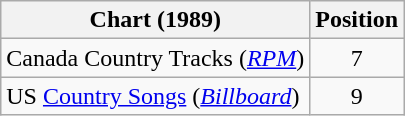<table class="wikitable sortable">
<tr>
<th scope="col">Chart (1989)</th>
<th scope="col">Position</th>
</tr>
<tr>
<td>Canada Country Tracks (<em><a href='#'>RPM</a></em>)</td>
<td align="center">7</td>
</tr>
<tr>
<td>US <a href='#'>Country Songs</a> (<em><a href='#'>Billboard</a></em>)</td>
<td align="center">9</td>
</tr>
</table>
